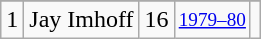<table class="wikitable">
<tr>
</tr>
<tr>
<td>1</td>
<td>Jay Imhoff</td>
<td>16</td>
<td style="font-size:80%;"><a href='#'>1979–80</a></td>
<td style="font-size:80%;"></td>
</tr>
</table>
